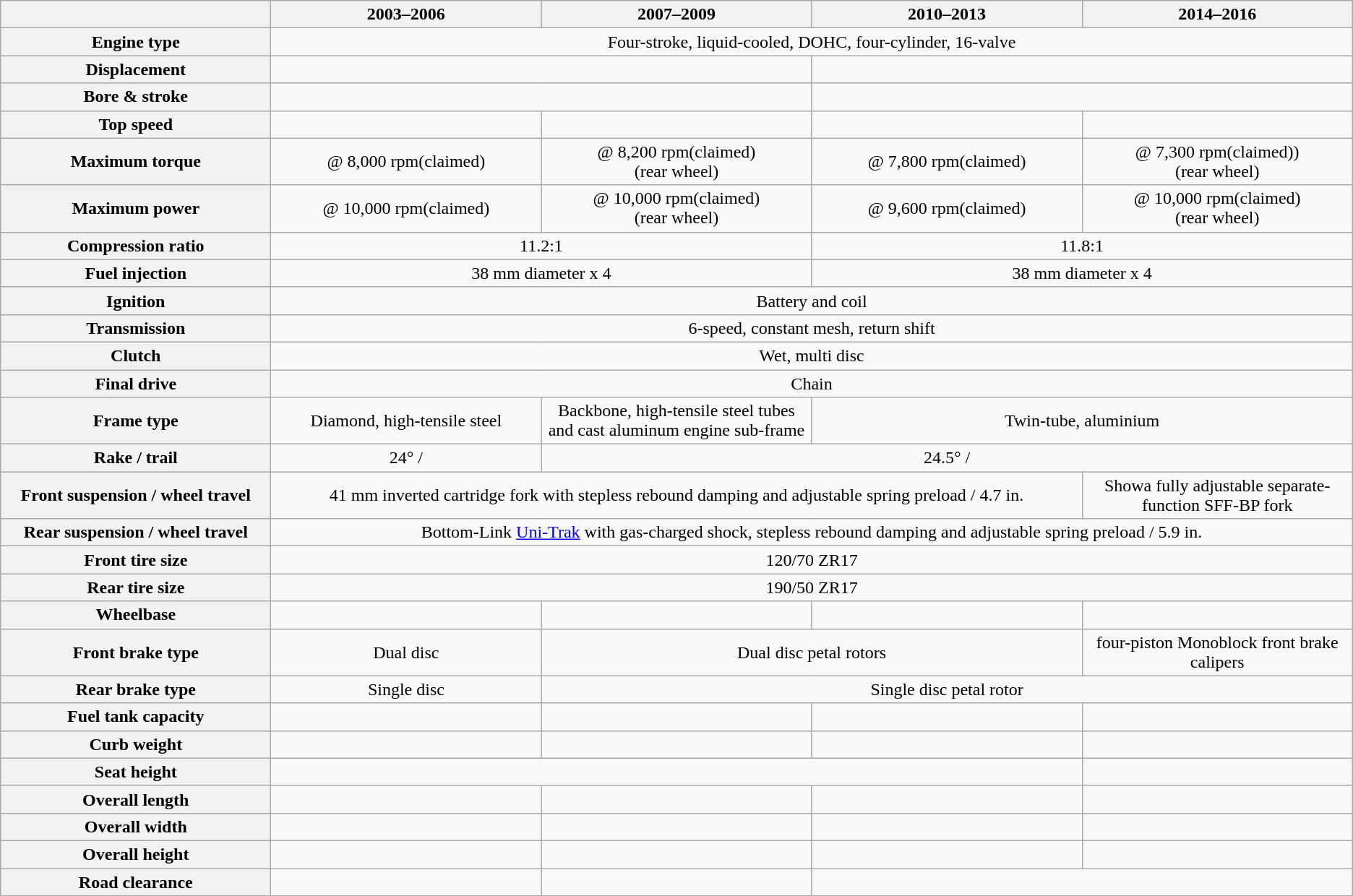<table class="wikitable" style="text-align:center">
<tr>
<th width = 20%></th>
<th width = 20%>2003–2006</th>
<th width = 20%>2007–2009</th>
<th width = 20%>2010–2013</th>
<th width = 20%>2014–2016</th>
</tr>
<tr>
<th>Engine type</th>
<td colspan="4">Four-stroke, liquid-cooled, DOHC, four-cylinder, 16-valve</td>
</tr>
<tr>
<th>Displacement</th>
<td colspan="2"></td>
<td colspan="2"></td>
</tr>
<tr>
<th>Bore & stroke</th>
<td colspan="2"></td>
<td colspan="2"></td>
</tr>
<tr>
<th>Top speed</th>
<td></td>
<td></td>
<td></td>
<td></td>
</tr>
<tr>
<th>Maximum torque</th>
<td> @ 8,000 rpm(claimed)</td>
<td> @ 8,200 rpm(claimed)<br> (rear wheel)</td>
<td> @ 7,800 rpm(claimed)</td>
<td> @ 7,300 rpm(claimed))<br> (rear wheel)</td>
</tr>
<tr>
<th>Maximum power</th>
<td> @ 10,000 rpm(claimed)</td>
<td> @ 10,000 rpm(claimed)<br> (rear wheel)</td>
<td> @ 9,600 rpm(claimed)</td>
<td> @ 10,000 rpm(claimed)<br> (rear wheel)</td>
</tr>
<tr>
<th>Compression ratio</th>
<td colspan="2">11.2:1</td>
<td colspan="2">11.8:1</td>
</tr>
<tr>
<th>Fuel injection</th>
<td colspan="2">38 mm diameter x 4</td>
<td colspan="2">38 mm diameter x 4</td>
</tr>
<tr>
<th>Ignition</th>
<td colspan="4">Battery and coil</td>
</tr>
<tr>
<th>Transmission</th>
<td colspan="4">6-speed, constant mesh, return shift</td>
</tr>
<tr>
<th>Clutch</th>
<td colspan="4">Wet, multi disc</td>
</tr>
<tr>
<th>Final drive</th>
<td colspan="4">Chain</td>
</tr>
<tr>
<th>Frame type</th>
<td colspan="1">Diamond, high-tensile steel</td>
<td colspan="1">Backbone, high-tensile steel tubes and cast aluminum engine sub-frame</td>
<td colspan="2">Twin-tube, aluminium</td>
</tr>
<tr>
<th>Rake / trail</th>
<td>24° / </td>
<td colspan="3">24.5° / </td>
</tr>
<tr>
<th>Front suspension / wheel travel</th>
<td colspan="3">41 mm inverted cartridge fork with stepless rebound damping and adjustable spring preload / 4.7 in.</td>
<td>Showa fully adjustable  separate-function SFF-BP fork</td>
</tr>
<tr>
<th>Rear suspension / wheel travel</th>
<td colspan="4">Bottom-Link <a href='#'>Uni-Trak</a> with gas-charged shock, stepless rebound damping and adjustable spring preload / 5.9 in.</td>
</tr>
<tr>
<th>Front tire size</th>
<td colspan="4">120/70 ZR17</td>
</tr>
<tr>
<th>Rear tire size</th>
<td colspan="4">190/50 ZR17</td>
</tr>
<tr>
<th>Wheelbase</th>
<td></td>
<td></td>
<td></td>
<td></td>
</tr>
<tr>
<th>Front brake type</th>
<td>Dual disc</td>
<td colspan="2">Dual disc petal rotors</td>
<td>four-piston Monoblock front brake calipers</td>
</tr>
<tr>
<th>Rear brake type</th>
<td>Single disc</td>
<td colspan="3">Single disc petal rotor</td>
</tr>
<tr>
<th>Fuel tank capacity</th>
<td></td>
<td></td>
<td></td>
<td></td>
</tr>
<tr>
<th>Curb weight</th>
<td></td>
<td></td>
<td></td>
<td></td>
</tr>
<tr>
<th>Seat height</th>
<td colspan="3"></td>
<td></td>
</tr>
<tr>
<th>Overall length</th>
<td></td>
<td></td>
<td></td>
<td></td>
</tr>
<tr>
<th>Overall width</th>
<td></td>
<td></td>
<td></td>
<td></td>
</tr>
<tr>
<th>Overall height</th>
<td></td>
<td></td>
<td></td>
<td></td>
</tr>
<tr>
<th>Road clearance</th>
<td></td>
<td></td>
<td colspan="2"></td>
</tr>
</table>
